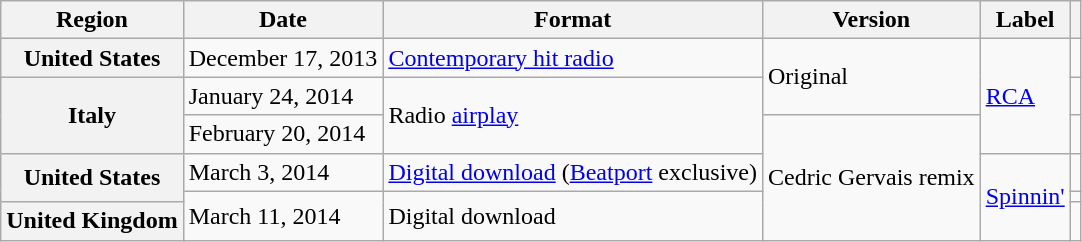<table class="wikitable plainrowheaders">
<tr>
<th scope="col">Region</th>
<th scope="col">Date</th>
<th scope="col">Format</th>
<th scope="col">Version</th>
<th scope="col">Label</th>
<th scope="col"></th>
</tr>
<tr>
<th scope="row">United States</th>
<td>December 17, 2013</td>
<td><a href='#'>Contemporary hit radio</a></td>
<td rowspan="2">Original</td>
<td rowspan="3"><a href='#'>RCA</a></td>
<td align="center"></td>
</tr>
<tr>
<th scope="row" rowspan="2">Italy</th>
<td>January 24, 2014</td>
<td rowspan="2">Radio <a href='#'>airplay</a></td>
<td align="center"></td>
</tr>
<tr>
<td>February 20, 2014</td>
<td rowspan="4">Cedric Gervais remix</td>
<td align="center"></td>
</tr>
<tr>
<th scope="row" rowspan="2">United States</th>
<td>March 3, 2014</td>
<td><a href='#'>Digital download</a> (<a href='#'>Beatport</a> exclusive)</td>
<td rowspan="3"><a href='#'>Spinnin'</a></td>
<td align="center"></td>
</tr>
<tr>
<td rowspan="2">March 11, 2014</td>
<td rowspan="2">Digital download</td>
<td align="center"></td>
</tr>
<tr>
<th scope="row">United Kingdom</th>
<td align="center"></td>
</tr>
</table>
